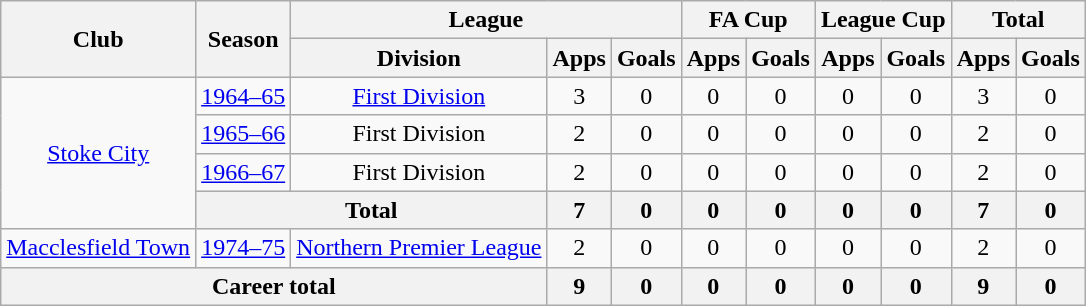<table class="wikitable" style="text-align:center">
<tr>
<th rowspan="2">Club</th>
<th rowspan="2">Season</th>
<th colspan="3">League</th>
<th colspan="2">FA Cup</th>
<th colspan="2">League Cup</th>
<th colspan="2">Total</th>
</tr>
<tr>
<th>Division</th>
<th>Apps</th>
<th>Goals</th>
<th>Apps</th>
<th>Goals</th>
<th>Apps</th>
<th>Goals</th>
<th>Apps</th>
<th>Goals</th>
</tr>
<tr>
<td rowspan="4"><a href='#'>Stoke City</a></td>
<td><a href='#'>1964–65</a></td>
<td><a href='#'>First Division</a></td>
<td>3</td>
<td>0</td>
<td>0</td>
<td>0</td>
<td>0</td>
<td>0</td>
<td>3</td>
<td>0</td>
</tr>
<tr>
<td><a href='#'>1965–66</a></td>
<td>First Division</td>
<td>2</td>
<td>0</td>
<td>0</td>
<td>0</td>
<td>0</td>
<td>0</td>
<td>2</td>
<td>0</td>
</tr>
<tr>
<td><a href='#'>1966–67</a></td>
<td>First Division</td>
<td>2</td>
<td>0</td>
<td>0</td>
<td>0</td>
<td>0</td>
<td>0</td>
<td>2</td>
<td>0</td>
</tr>
<tr>
<th colspan="2">Total</th>
<th>7</th>
<th>0</th>
<th>0</th>
<th>0</th>
<th>0</th>
<th>0</th>
<th>7</th>
<th>0</th>
</tr>
<tr>
<td><a href='#'>Macclesfield Town</a></td>
<td><a href='#'>1974–75</a></td>
<td><a href='#'>Northern Premier League</a></td>
<td>2</td>
<td>0</td>
<td>0</td>
<td>0</td>
<td>0</td>
<td>0</td>
<td>2</td>
<td>0</td>
</tr>
<tr>
<th colspan="3">Career total</th>
<th>9</th>
<th>0</th>
<th>0</th>
<th>0</th>
<th>0</th>
<th>0</th>
<th>9</th>
<th>0</th>
</tr>
</table>
